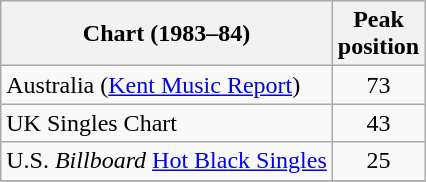<table class="wikitable">
<tr>
<th>Chart (1983–84)</th>
<th>Peak <br>position</th>
</tr>
<tr>
<td>Australia (<a href='#'>Kent Music Report</a>)</td>
<td style="text-align:center;">73</td>
</tr>
<tr>
<td>UK Singles Chart</td>
<td style="text-align:center;">43</td>
</tr>
<tr>
<td>U.S. <em>Billboard</em> <a href='#'>Hot Black Singles</a></td>
<td align="center">25</td>
</tr>
<tr>
</tr>
</table>
